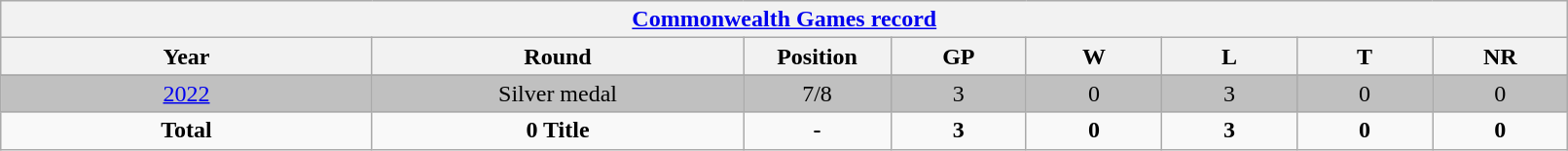<table class="wikitable" style="text-align: center; width:85%">
<tr>
<th colspan=10><a href='#'>Commonwealth Games record</a></th>
</tr>
<tr>
<th width=150>Year</th>
<th width=150>Round</th>
<th width=50>Position</th>
<th width=50>GP</th>
<th width=50>W</th>
<th width=50>L</th>
<th width=50>T</th>
<th width=50>NR</th>
</tr>
<tr>
</tr>
<tr style="background:silver;">
<td> <a href='#'>2022</a></td>
<td>Silver medal</td>
<td>7/8</td>
<td>3</td>
<td>0</td>
<td>3</td>
<td>0</td>
<td>0</td>
</tr>
<tr>
<td><strong>Total</strong></td>
<td><strong>0 Title</strong></td>
<td><strong>-</strong></td>
<td><strong>3</strong></td>
<td><strong>0</strong></td>
<td><strong>3</strong></td>
<td><strong>0</strong></td>
<td><strong>0</strong></td>
</tr>
</table>
